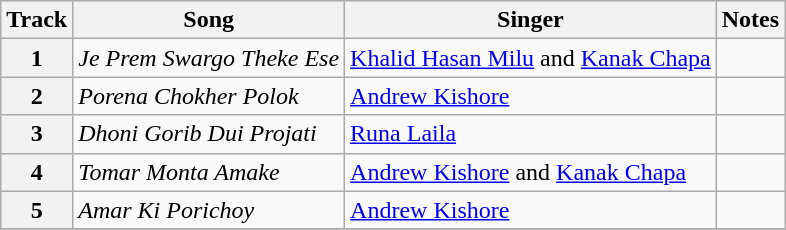<table class="wikitable plainrowheaders sortable">
<tr>
<th scope="col">Track</th>
<th scope="col">Song</th>
<th scope="col">Singer</th>
<th scope="col" class="unsortable">Notes</th>
</tr>
<tr>
<th scope="row">1</th>
<td><em>Je Prem Swargo Theke Ese</em></td>
<td><a href='#'>Khalid Hasan Milu</a> and <a href='#'>Kanak Chapa</a></td>
<td></td>
</tr>
<tr>
<th scope="row">2</th>
<td><em>Porena Chokher Polok</em></td>
<td><a href='#'>Andrew Kishore</a></td>
<td></td>
</tr>
<tr>
<th scope="row">3</th>
<td><em>Dhoni Gorib Dui Projati</em></td>
<td><a href='#'>Runa Laila</a></td>
<td></td>
</tr>
<tr>
<th scope="row">4</th>
<td><em>Tomar Monta Amake</em></td>
<td><a href='#'>Andrew Kishore</a> and <a href='#'>Kanak Chapa</a></td>
<td></td>
</tr>
<tr>
<th scope="row">5</th>
<td><em>Amar Ki Porichoy</em></td>
<td><a href='#'>Andrew Kishore</a></td>
<td></td>
</tr>
<tr>
</tr>
</table>
